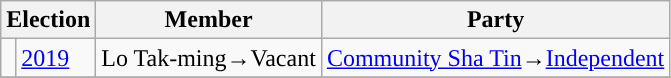<table class="wikitable">
<tr>
<th colspan="2">Election</th>
<th>Member</th>
<th>Party</th>
</tr>
<tr>
<td style="color:inherit;background:"></td>
<td><a href='#'>2019</a></td>
<td>Lo Tak-ming→Vacant</td>
<td><a href='#'>Community Sha Tin</a>→<a href='#'>Independent</a></td>
</tr>
<tr>
</tr>
</table>
